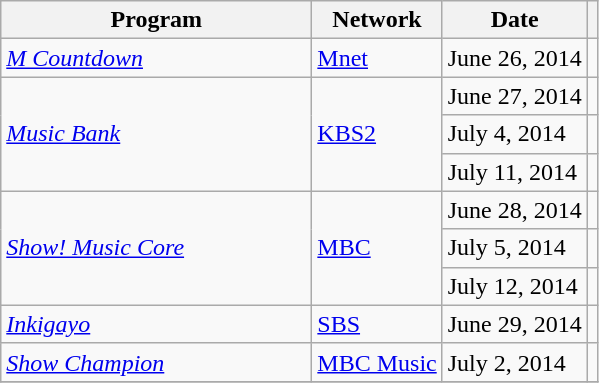<table class="wikitable">
<tr>
<th width="200">Program</th>
<th>Network</th>
<th>Date</th>
<th></th>
</tr>
<tr>
<td><em><a href='#'>M Countdown</a></em></td>
<td><a href='#'>Mnet</a></td>
<td>June 26, 2014</td>
<td align="center"></td>
</tr>
<tr>
<td rowspan="3"><em><a href='#'>Music Bank</a></em></td>
<td rowspan="3"><a href='#'>KBS2</a></td>
<td>June 27, 2014</td>
<td align="center"></td>
</tr>
<tr>
<td>July 4, 2014</td>
<td align="center"></td>
</tr>
<tr>
<td>July 11, 2014</td>
<td align="center"></td>
</tr>
<tr>
<td rowspan="3"><em><a href='#'>Show! Music Core</a></em></td>
<td rowspan="3"><a href='#'>MBC</a></td>
<td>June 28, 2014</td>
<td align="center"></td>
</tr>
<tr>
<td>July 5, 2014</td>
<td align="center"></td>
</tr>
<tr>
<td>July 12, 2014</td>
<td align="center"></td>
</tr>
<tr>
<td><em><a href='#'>Inkigayo</a></em></td>
<td><a href='#'>SBS</a></td>
<td>June 29, 2014</td>
<td align="center"></td>
</tr>
<tr>
<td><em><a href='#'>Show Champion</a></em></td>
<td><a href='#'>MBC Music</a></td>
<td>July 2, 2014</td>
<td align="center"></td>
</tr>
<tr>
</tr>
</table>
